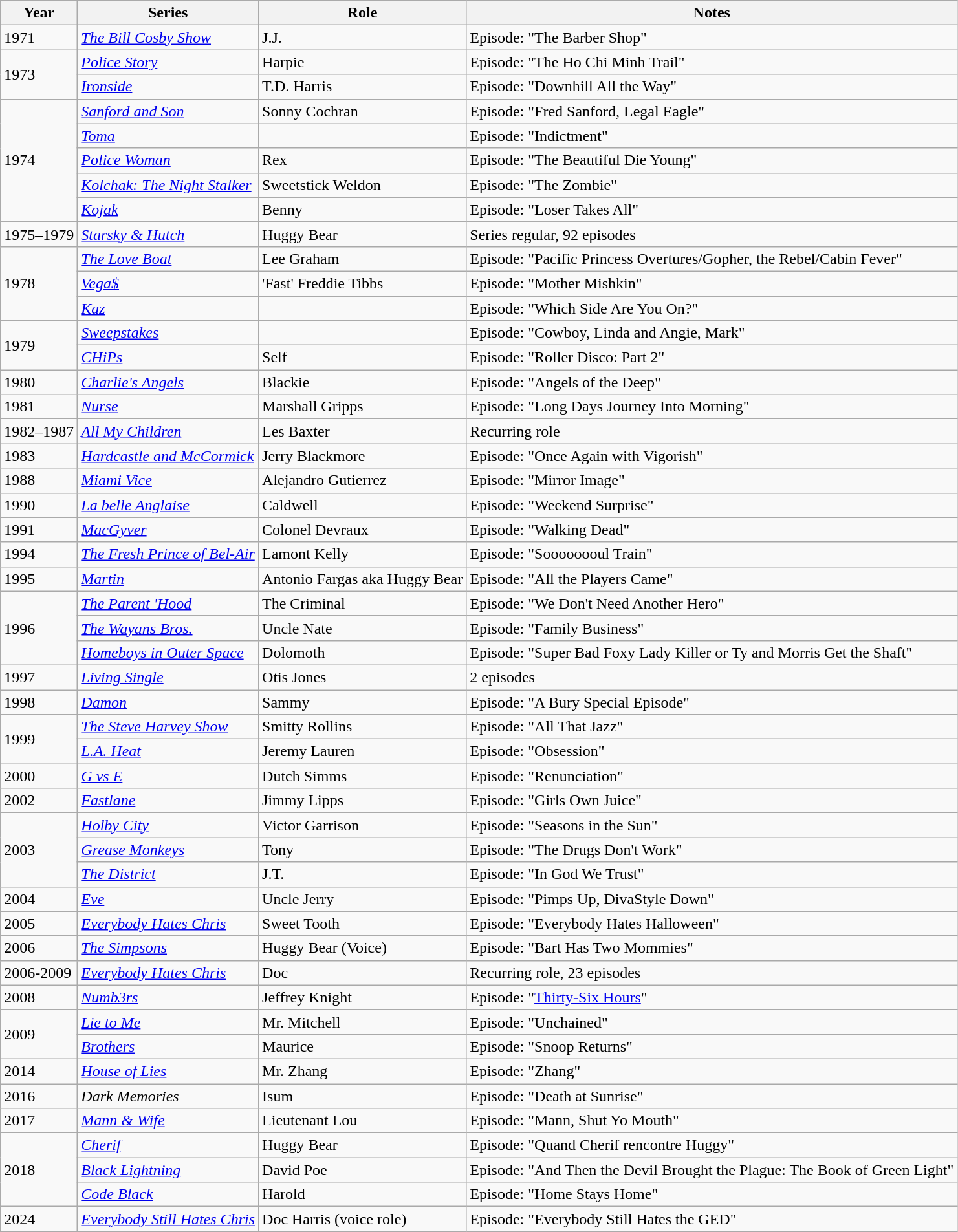<table class="wikitable">
<tr>
<th>Year</th>
<th>Series</th>
<th>Role</th>
<th>Notes</th>
</tr>
<tr>
<td>1971</td>
<td><em><a href='#'>The Bill Cosby Show</a></em></td>
<td>J.J.</td>
<td>Episode: "The Barber Shop"</td>
</tr>
<tr>
<td rowspan="2">1973</td>
<td><em><a href='#'>Police Story</a></em></td>
<td>Harpie</td>
<td>Episode: "The Ho Chi Minh Trail"</td>
</tr>
<tr>
<td><em><a href='#'>Ironside</a></em></td>
<td>T.D. Harris</td>
<td>Episode: "Downhill All the Way"</td>
</tr>
<tr>
<td rowspan="5">1974</td>
<td><em><a href='#'>Sanford and Son</a></em></td>
<td>Sonny Cochran</td>
<td>Episode: "Fred Sanford, Legal Eagle"</td>
</tr>
<tr>
<td><em><a href='#'>Toma</a></em></td>
<td></td>
<td>Episode: "Indictment"</td>
</tr>
<tr>
<td><em><a href='#'>Police Woman</a></em></td>
<td>Rex</td>
<td>Episode: "The Beautiful Die Young"</td>
</tr>
<tr>
<td><em><a href='#'>Kolchak: The Night Stalker</a></em></td>
<td>Sweetstick Weldon</td>
<td>Episode: "The Zombie"</td>
</tr>
<tr>
<td><em><a href='#'>Kojak</a></em></td>
<td>Benny</td>
<td>Episode: "Loser Takes All"</td>
</tr>
<tr>
<td>1975–1979</td>
<td><em><a href='#'>Starsky & Hutch</a></em></td>
<td>Huggy Bear</td>
<td>Series regular, 92 episodes</td>
</tr>
<tr>
<td rowspan="3">1978</td>
<td><em><a href='#'>The Love Boat</a></em></td>
<td>Lee Graham</td>
<td>Episode: "Pacific Princess Overtures/Gopher, the Rebel/Cabin Fever"</td>
</tr>
<tr>
<td><em><a href='#'>Vega$</a></em></td>
<td>'Fast' Freddie Tibbs</td>
<td>Episode: "Mother Mishkin"</td>
</tr>
<tr>
<td><em><a href='#'>Kaz</a></em></td>
<td></td>
<td>Episode: "Which Side Are You On?"</td>
</tr>
<tr>
<td rowspan="2">1979</td>
<td><em><a href='#'>Sweepstakes</a></em></td>
<td></td>
<td>Episode: "Cowboy, Linda and Angie, Mark"</td>
</tr>
<tr>
<td><em><a href='#'>CHiPs</a></em></td>
<td>Self</td>
<td>Episode: "Roller Disco: Part 2"</td>
</tr>
<tr>
<td>1980</td>
<td><em><a href='#'>Charlie's Angels</a></em></td>
<td>Blackie</td>
<td>Episode: "Angels of the Deep"</td>
</tr>
<tr>
<td>1981</td>
<td><em><a href='#'>Nurse</a></em></td>
<td>Marshall Gripps</td>
<td>Episode: "Long Days Journey Into Morning"</td>
</tr>
<tr>
<td>1982–1987</td>
<td><em><a href='#'>All My Children</a></em></td>
<td>Les Baxter</td>
<td>Recurring role</td>
</tr>
<tr>
<td>1983</td>
<td><em><a href='#'>Hardcastle and McCormick</a></em></td>
<td>Jerry Blackmore</td>
<td>Episode: "Once Again with Vigorish"</td>
</tr>
<tr>
<td>1988</td>
<td><em><a href='#'>Miami Vice</a></em></td>
<td>Alejandro Gutierrez</td>
<td>Episode: "Mirror Image"</td>
</tr>
<tr>
<td>1990</td>
<td><em><a href='#'>La belle Anglaise</a></em></td>
<td>Caldwell</td>
<td>Episode: "Weekend Surprise"</td>
</tr>
<tr>
<td>1991</td>
<td><em><a href='#'>MacGyver</a></em></td>
<td>Colonel Devraux</td>
<td>Episode: "Walking Dead"</td>
</tr>
<tr>
<td>1994</td>
<td><em><a href='#'>The Fresh Prince of Bel-Air</a></em></td>
<td>Lamont Kelly</td>
<td>Episode: "Soooooooul Train"</td>
</tr>
<tr>
<td>1995</td>
<td><em><a href='#'>Martin</a></em></td>
<td>Antonio Fargas aka Huggy Bear</td>
<td>Episode: "All the Players Came"</td>
</tr>
<tr>
<td rowspan="3">1996</td>
<td><em><a href='#'>The Parent 'Hood</a></em></td>
<td>The Criminal</td>
<td>Episode: "We Don't Need Another Hero"</td>
</tr>
<tr>
<td><em><a href='#'>The Wayans Bros.</a></em></td>
<td>Uncle Nate</td>
<td>Episode: "Family Business"</td>
</tr>
<tr>
<td><em><a href='#'>Homeboys in Outer Space</a></em></td>
<td>Dolomoth</td>
<td>Episode: "Super Bad Foxy Lady Killer or Ty and Morris Get the Shaft"</td>
</tr>
<tr>
<td>1997</td>
<td><em><a href='#'>Living Single</a></em></td>
<td>Otis Jones</td>
<td>2 episodes</td>
</tr>
<tr>
<td>1998</td>
<td><em><a href='#'>Damon</a></em></td>
<td>Sammy</td>
<td>Episode: "A Bury Special Episode"</td>
</tr>
<tr>
<td rowspan="2">1999</td>
<td><em><a href='#'>The Steve Harvey Show</a></em></td>
<td>Smitty Rollins</td>
<td>Episode: "All That Jazz"</td>
</tr>
<tr>
<td><em><a href='#'>L.A. Heat</a></em></td>
<td>Jeremy Lauren</td>
<td>Episode: "Obsession"</td>
</tr>
<tr>
<td>2000</td>
<td><em><a href='#'>G vs E</a></em></td>
<td>Dutch Simms</td>
<td>Episode: "Renunciation"</td>
</tr>
<tr>
<td>2002</td>
<td><em><a href='#'>Fastlane</a></em></td>
<td>Jimmy Lipps</td>
<td>Episode: "Girls Own Juice"</td>
</tr>
<tr>
<td rowspan="3">2003</td>
<td><em><a href='#'>Holby City</a></em></td>
<td>Victor Garrison</td>
<td>Episode: "Seasons in the Sun"</td>
</tr>
<tr>
<td><em><a href='#'>Grease Monkeys</a></em></td>
<td>Tony</td>
<td>Episode: "The Drugs Don't Work"</td>
</tr>
<tr>
<td><em><a href='#'>The District</a></em></td>
<td>J.T.</td>
<td>Episode: "In God We Trust"</td>
</tr>
<tr>
<td>2004</td>
<td><em><a href='#'>Eve</a></em></td>
<td>Uncle Jerry</td>
<td>Episode: "Pimps Up, DivaStyle Down"</td>
</tr>
<tr>
<td>2005</td>
<td><em><a href='#'>Everybody Hates Chris</a></em></td>
<td>Sweet Tooth</td>
<td>Episode: "Everybody Hates Halloween"</td>
</tr>
<tr>
<td>2006</td>
<td><em><a href='#'>The Simpsons</a></em></td>
<td>Huggy Bear (Voice)</td>
<td>Episode: "Bart Has Two Mommies"</td>
</tr>
<tr>
<td>2006-2009</td>
<td><em><a href='#'>Everybody Hates Chris</a></em></td>
<td>Doc</td>
<td>Recurring role, 23 episodes</td>
</tr>
<tr>
<td>2008</td>
<td><em><a href='#'>Numb3rs</a></em></td>
<td>Jeffrey Knight</td>
<td>Episode: "<a href='#'>Thirty-Six Hours</a>"</td>
</tr>
<tr>
<td rowspan="2">2009</td>
<td><em><a href='#'>Lie to Me</a></em></td>
<td>Mr. Mitchell</td>
<td>Episode: "Unchained"</td>
</tr>
<tr>
<td><em><a href='#'>Brothers</a></em></td>
<td>Maurice</td>
<td>Episode: "Snoop Returns"</td>
</tr>
<tr>
<td>2014</td>
<td><em><a href='#'>House of Lies</a></em></td>
<td>Mr. Zhang</td>
<td>Episode: "Zhang"</td>
</tr>
<tr>
<td>2016</td>
<td><em>Dark Memories</em></td>
<td>Isum</td>
<td>Episode: "Death at Sunrise"</td>
</tr>
<tr>
<td>2017</td>
<td><em><a href='#'>Mann & Wife</a></em></td>
<td>Lieutenant Lou</td>
<td>Episode: "Mann, Shut Yo Mouth"</td>
</tr>
<tr>
<td rowspan="3">2018</td>
<td><em><a href='#'>Cherif</a></em></td>
<td>Huggy Bear</td>
<td>Episode: "Quand Cherif rencontre Huggy"</td>
</tr>
<tr>
<td><em><a href='#'>Black Lightning</a></em></td>
<td>David Poe</td>
<td>Episode: "And Then the Devil Brought the Plague: The Book of Green Light"</td>
</tr>
<tr>
<td><em><a href='#'>Code Black</a></em></td>
<td>Harold</td>
<td>Episode: "Home Stays Home"</td>
</tr>
<tr>
<td>2024</td>
<td><em><a href='#'>Everybody Still Hates Chris</a></em></td>
<td>Doc Harris (voice role)</td>
<td>Episode: "Everybody Still Hates the GED"</td>
</tr>
</table>
